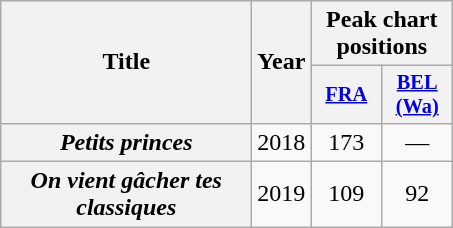<table class="wikitable plainrowheaders" style="text-align:center;">
<tr>
<th scope="col" rowspan="2" style="width:10em;">Title</th>
<th scope="col" rowspan="2" style="width:2em;">Year</th>
<th scope="col" colspan="2">Peak chart positions</th>
</tr>
<tr>
<th scope="col" style="width:3em;font-size:85%;"><a href='#'>FRA</a><br></th>
<th scope="col" style="width:3em;font-size:85%;"><a href='#'>BEL (Wa)</a><br></th>
</tr>
<tr>
<th scope="row"><em>Petits princes</em></th>
<td>2018</td>
<td>173</td>
<td>—</td>
</tr>
<tr>
<th scope="row"><em>On vient gâcher tes classiques</em></th>
<td>2019</td>
<td>109</td>
<td>92</td>
</tr>
</table>
